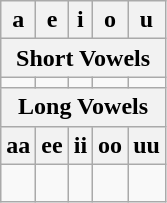<table class="wikitable" style="text-align:center;">
<tr>
<th>a</th>
<th>e</th>
<th>i</th>
<th>o</th>
<th>u</th>
</tr>
<tr>
<th colspan="5">Short Vowels</th>
</tr>
<tr dir="rtl">
<td><span></span></td>
<td><span></span></td>
<td><span></span></td>
<td><span></span></td>
<td><span></span></td>
</tr>
<tr>
<th colspan="5">Long Vowels</th>
</tr>
<tr>
<th>aa</th>
<th>ee</th>
<th>ii</th>
<th>oo</th>
<th>uu</th>
</tr>
<tr dir="rtl">
<td><span></span></td>
<td><span><br></span></td>
<td><span><br></span></td>
<td><span></span></td>
<td><span></span></td>
</tr>
</table>
